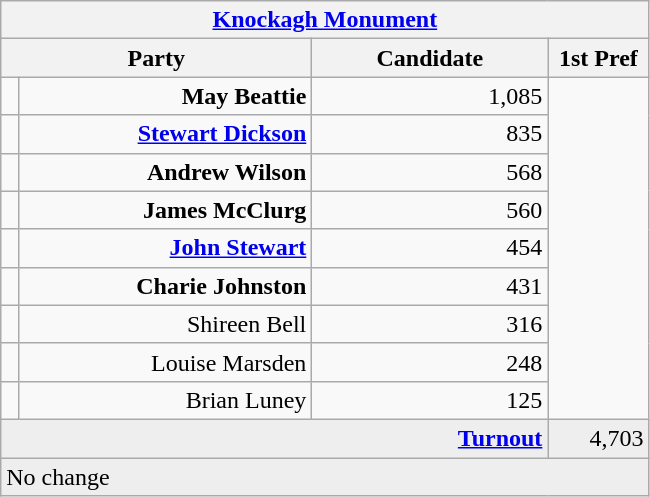<table class="wikitable">
<tr>
<th colspan="4" align="center"><a href='#'>Knockagh Monument</a></th>
</tr>
<tr>
<th colspan="2" align="center" width=200>Party</th>
<th width=150>Candidate</th>
<th width=60>1st Pref</th>
</tr>
<tr>
<td></td>
<td align="right"><strong>May Beattie</strong></td>
<td align="right">1,085</td>
</tr>
<tr>
<td></td>
<td align="right"><strong><a href='#'>Stewart Dickson</a></strong></td>
<td align="right">835</td>
</tr>
<tr>
<td></td>
<td align="right"><strong>Andrew Wilson</strong></td>
<td align="right">568</td>
</tr>
<tr>
<td></td>
<td align="right"><strong>James McClurg</strong></td>
<td align="right">560</td>
</tr>
<tr>
<td></td>
<td align="right"><strong><a href='#'>John Stewart</a></strong></td>
<td align="right">454</td>
</tr>
<tr>
<td></td>
<td align="right"><strong>Charie Johnston</strong></td>
<td align="right">431</td>
</tr>
<tr>
<td></td>
<td align="right">Shireen Bell</td>
<td align="right">316</td>
</tr>
<tr>
<td></td>
<td align="right">Louise Marsden</td>
<td align="right">248</td>
</tr>
<tr>
<td></td>
<td align="right">Brian Luney</td>
<td align="right">125</td>
</tr>
<tr bgcolor="EEEEEE">
<td colspan=3 align="right"><strong><a href='#'>Turnout</a></strong></td>
<td align="right">4,703</td>
</tr>
<tr>
<td colspan=4 bgcolor="EEEEEE">No change</td>
</tr>
</table>
